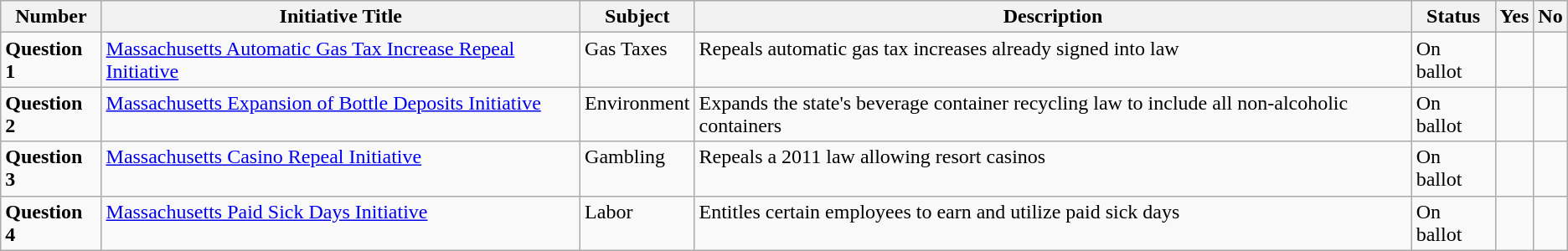<table class="wikitable">
<tr>
<th>Number</th>
<th>Initiative Title</th>
<th>Subject</th>
<th>Description</th>
<th>Status</th>
<th>Yes</th>
<th>No</th>
</tr>
<tr valign="top">
<td><strong>Question 1</strong></td>
<td><a href='#'>Massachusetts Automatic Gas Tax Increase Repeal Initiative</a></td>
<td>Gas Taxes</td>
<td>Repeals automatic gas tax increases already signed into law</td>
<td>On ballot</td>
<td></td>
<td></td>
</tr>
<tr valign="top">
<td><strong>Question 2</strong></td>
<td><a href='#'>Massachusetts Expansion of Bottle Deposits Initiative</a></td>
<td>Environment</td>
<td>Expands the state's beverage container recycling law to include all non-alcoholic containers</td>
<td>On ballot</td>
<td></td>
<td></td>
</tr>
<tr valign="top">
<td><strong>Question 3</strong></td>
<td><a href='#'>Massachusetts Casino Repeal Initiative</a></td>
<td>Gambling</td>
<td>Repeals a 2011 law allowing resort casinos</td>
<td>On ballot</td>
<td></td>
<td></td>
</tr>
<tr valign="top">
<td><strong>Question 4</strong></td>
<td><a href='#'>Massachusetts Paid Sick Days Initiative</a></td>
<td>Labor</td>
<td>Entitles certain employees to earn and utilize paid sick days</td>
<td>On ballot</td>
<td></td>
<td></td>
</tr>
</table>
